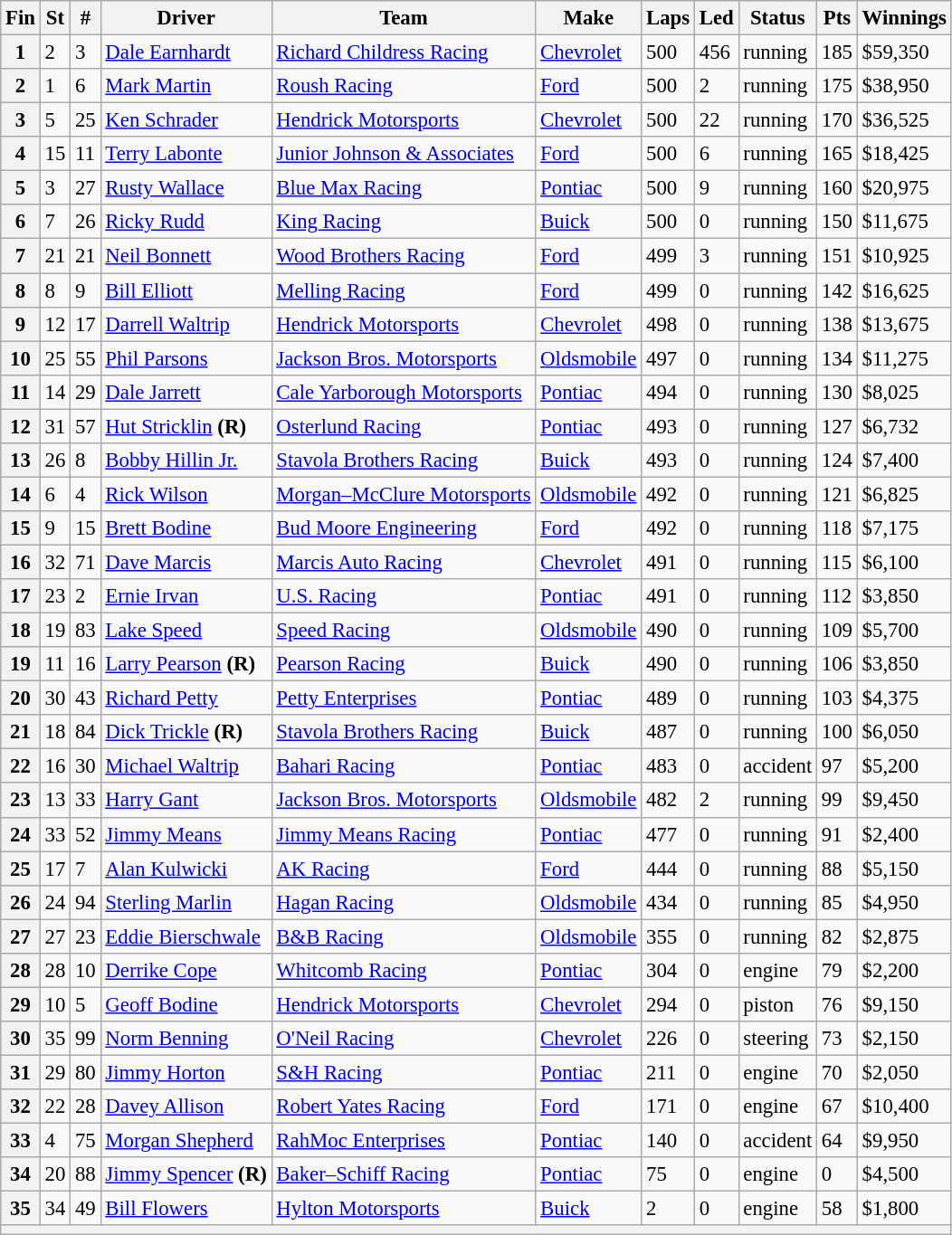<table class="wikitable" style="font-size:95%">
<tr>
<th>Fin</th>
<th>St</th>
<th>#</th>
<th>Driver</th>
<th>Team</th>
<th>Make</th>
<th>Laps</th>
<th>Led</th>
<th>Status</th>
<th>Pts</th>
<th>Winnings</th>
</tr>
<tr>
<th>1</th>
<td>2</td>
<td>3</td>
<td><a href='#'>Dale Earnhardt</a></td>
<td><a href='#'>Richard Childress Racing</a></td>
<td><a href='#'>Chevrolet</a></td>
<td>500</td>
<td>456</td>
<td>running</td>
<td>185</td>
<td>$59,350</td>
</tr>
<tr>
<th>2</th>
<td>1</td>
<td>6</td>
<td><a href='#'>Mark Martin</a></td>
<td><a href='#'>Roush Racing</a></td>
<td><a href='#'>Ford</a></td>
<td>500</td>
<td>2</td>
<td>running</td>
<td>175</td>
<td>$38,950</td>
</tr>
<tr>
<th>3</th>
<td>5</td>
<td>25</td>
<td><a href='#'>Ken Schrader</a></td>
<td><a href='#'>Hendrick Motorsports</a></td>
<td><a href='#'>Chevrolet</a></td>
<td>500</td>
<td>22</td>
<td>running</td>
<td>170</td>
<td>$36,525</td>
</tr>
<tr>
<th>4</th>
<td>15</td>
<td>11</td>
<td><a href='#'>Terry Labonte</a></td>
<td><a href='#'>Junior Johnson & Associates</a></td>
<td><a href='#'>Ford</a></td>
<td>500</td>
<td>6</td>
<td>running</td>
<td>165</td>
<td>$18,425</td>
</tr>
<tr>
<th>5</th>
<td>3</td>
<td>27</td>
<td><a href='#'>Rusty Wallace</a></td>
<td><a href='#'>Blue Max Racing</a></td>
<td><a href='#'>Pontiac</a></td>
<td>500</td>
<td>9</td>
<td>running</td>
<td>160</td>
<td>$20,975</td>
</tr>
<tr>
<th>6</th>
<td>7</td>
<td>26</td>
<td><a href='#'>Ricky Rudd</a></td>
<td><a href='#'>King Racing</a></td>
<td><a href='#'>Buick</a></td>
<td>500</td>
<td>0</td>
<td>running</td>
<td>150</td>
<td>$11,675</td>
</tr>
<tr>
<th>7</th>
<td>21</td>
<td>21</td>
<td><a href='#'>Neil Bonnett</a></td>
<td><a href='#'>Wood Brothers Racing</a></td>
<td><a href='#'>Ford</a></td>
<td>499</td>
<td>3</td>
<td>running</td>
<td>151</td>
<td>$10,925</td>
</tr>
<tr>
<th>8</th>
<td>8</td>
<td>9</td>
<td><a href='#'>Bill Elliott</a></td>
<td><a href='#'>Melling Racing</a></td>
<td><a href='#'>Ford</a></td>
<td>499</td>
<td>0</td>
<td>running</td>
<td>142</td>
<td>$16,625</td>
</tr>
<tr>
<th>9</th>
<td>12</td>
<td>17</td>
<td><a href='#'>Darrell Waltrip</a></td>
<td><a href='#'>Hendrick Motorsports</a></td>
<td><a href='#'>Chevrolet</a></td>
<td>498</td>
<td>0</td>
<td>running</td>
<td>138</td>
<td>$13,675</td>
</tr>
<tr>
<th>10</th>
<td>25</td>
<td>55</td>
<td><a href='#'>Phil Parsons</a></td>
<td><a href='#'>Jackson Bros. Motorsports</a></td>
<td><a href='#'>Oldsmobile</a></td>
<td>497</td>
<td>0</td>
<td>running</td>
<td>134</td>
<td>$11,275</td>
</tr>
<tr>
<th>11</th>
<td>14</td>
<td>29</td>
<td><a href='#'>Dale Jarrett</a></td>
<td><a href='#'>Cale Yarborough Motorsports</a></td>
<td><a href='#'>Pontiac</a></td>
<td>494</td>
<td>0</td>
<td>running</td>
<td>130</td>
<td>$8,025</td>
</tr>
<tr>
<th>12</th>
<td>31</td>
<td>57</td>
<td><a href='#'>Hut Stricklin</a> <strong>(R)</strong></td>
<td><a href='#'>Osterlund Racing</a></td>
<td><a href='#'>Pontiac</a></td>
<td>493</td>
<td>0</td>
<td>running</td>
<td>127</td>
<td>$6,732</td>
</tr>
<tr>
<th>13</th>
<td>26</td>
<td>8</td>
<td><a href='#'>Bobby Hillin Jr.</a></td>
<td><a href='#'>Stavola Brothers Racing</a></td>
<td><a href='#'>Buick</a></td>
<td>493</td>
<td>0</td>
<td>running</td>
<td>124</td>
<td>$7,400</td>
</tr>
<tr>
<th>14</th>
<td>6</td>
<td>4</td>
<td><a href='#'>Rick Wilson</a></td>
<td><a href='#'>Morgan–McClure Motorsports</a></td>
<td><a href='#'>Oldsmobile</a></td>
<td>492</td>
<td>0</td>
<td>running</td>
<td>121</td>
<td>$6,825</td>
</tr>
<tr>
<th>15</th>
<td>9</td>
<td>15</td>
<td><a href='#'>Brett Bodine</a></td>
<td><a href='#'>Bud Moore Engineering</a></td>
<td><a href='#'>Ford</a></td>
<td>492</td>
<td>0</td>
<td>running</td>
<td>118</td>
<td>$7,175</td>
</tr>
<tr>
<th>16</th>
<td>32</td>
<td>71</td>
<td><a href='#'>Dave Marcis</a></td>
<td><a href='#'>Marcis Auto Racing</a></td>
<td><a href='#'>Chevrolet</a></td>
<td>491</td>
<td>0</td>
<td>running</td>
<td>115</td>
<td>$6,100</td>
</tr>
<tr>
<th>17</th>
<td>23</td>
<td>2</td>
<td><a href='#'>Ernie Irvan</a></td>
<td><a href='#'>U.S. Racing</a></td>
<td><a href='#'>Pontiac</a></td>
<td>491</td>
<td>0</td>
<td>running</td>
<td>112</td>
<td>$3,850</td>
</tr>
<tr>
<th>18</th>
<td>19</td>
<td>83</td>
<td><a href='#'>Lake Speed</a></td>
<td><a href='#'>Speed Racing</a></td>
<td><a href='#'>Oldsmobile</a></td>
<td>490</td>
<td>0</td>
<td>running</td>
<td>109</td>
<td>$5,700</td>
</tr>
<tr>
<th>19</th>
<td>11</td>
<td>16</td>
<td><a href='#'>Larry Pearson</a> <strong>(R)</strong></td>
<td><a href='#'>Pearson Racing</a></td>
<td><a href='#'>Buick</a></td>
<td>490</td>
<td>0</td>
<td>running</td>
<td>106</td>
<td>$3,850</td>
</tr>
<tr>
<th>20</th>
<td>30</td>
<td>43</td>
<td><a href='#'>Richard Petty</a></td>
<td><a href='#'>Petty Enterprises</a></td>
<td><a href='#'>Pontiac</a></td>
<td>489</td>
<td>0</td>
<td>running</td>
<td>103</td>
<td>$4,375</td>
</tr>
<tr>
<th>21</th>
<td>18</td>
<td>84</td>
<td><a href='#'>Dick Trickle</a> <strong>(R)</strong></td>
<td><a href='#'>Stavola Brothers Racing</a></td>
<td><a href='#'>Buick</a></td>
<td>487</td>
<td>0</td>
<td>running</td>
<td>100</td>
<td>$6,050</td>
</tr>
<tr>
<th>22</th>
<td>16</td>
<td>30</td>
<td><a href='#'>Michael Waltrip</a></td>
<td><a href='#'>Bahari Racing</a></td>
<td><a href='#'>Pontiac</a></td>
<td>483</td>
<td>0</td>
<td>accident</td>
<td>97</td>
<td>$5,200</td>
</tr>
<tr>
<th>23</th>
<td>13</td>
<td>33</td>
<td><a href='#'>Harry Gant</a></td>
<td><a href='#'>Jackson Bros. Motorsports</a></td>
<td><a href='#'>Oldsmobile</a></td>
<td>482</td>
<td>2</td>
<td>running</td>
<td>99</td>
<td>$9,450</td>
</tr>
<tr>
<th>24</th>
<td>33</td>
<td>52</td>
<td><a href='#'>Jimmy Means</a></td>
<td><a href='#'>Jimmy Means Racing</a></td>
<td><a href='#'>Pontiac</a></td>
<td>477</td>
<td>0</td>
<td>running</td>
<td>91</td>
<td>$2,400</td>
</tr>
<tr>
<th>25</th>
<td>17</td>
<td>7</td>
<td><a href='#'>Alan Kulwicki</a></td>
<td><a href='#'>AK Racing</a></td>
<td><a href='#'>Ford</a></td>
<td>444</td>
<td>0</td>
<td>running</td>
<td>88</td>
<td>$5,150</td>
</tr>
<tr>
<th>26</th>
<td>24</td>
<td>94</td>
<td><a href='#'>Sterling Marlin</a></td>
<td><a href='#'>Hagan Racing</a></td>
<td><a href='#'>Oldsmobile</a></td>
<td>434</td>
<td>0</td>
<td>running</td>
<td>85</td>
<td>$4,950</td>
</tr>
<tr>
<th>27</th>
<td>27</td>
<td>23</td>
<td><a href='#'>Eddie Bierschwale</a></td>
<td><a href='#'>B&B Racing</a></td>
<td><a href='#'>Oldsmobile</a></td>
<td>355</td>
<td>0</td>
<td>running</td>
<td>82</td>
<td>$2,875</td>
</tr>
<tr>
<th>28</th>
<td>28</td>
<td>10</td>
<td><a href='#'>Derrike Cope</a></td>
<td><a href='#'>Whitcomb Racing</a></td>
<td><a href='#'>Pontiac</a></td>
<td>304</td>
<td>0</td>
<td>engine</td>
<td>79</td>
<td>$2,200</td>
</tr>
<tr>
<th>29</th>
<td>10</td>
<td>5</td>
<td><a href='#'>Geoff Bodine</a></td>
<td><a href='#'>Hendrick Motorsports</a></td>
<td><a href='#'>Chevrolet</a></td>
<td>294</td>
<td>0</td>
<td>piston</td>
<td>76</td>
<td>$9,150</td>
</tr>
<tr>
<th>30</th>
<td>35</td>
<td>99</td>
<td><a href='#'>Norm Benning</a></td>
<td><a href='#'>O'Neil Racing</a></td>
<td><a href='#'>Chevrolet</a></td>
<td>226</td>
<td>0</td>
<td>steering</td>
<td>73</td>
<td>$2,150</td>
</tr>
<tr>
<th>31</th>
<td>29</td>
<td>80</td>
<td><a href='#'>Jimmy Horton</a></td>
<td><a href='#'>S&H Racing</a></td>
<td><a href='#'>Pontiac</a></td>
<td>211</td>
<td>0</td>
<td>engine</td>
<td>70</td>
<td>$2,050</td>
</tr>
<tr>
<th>32</th>
<td>22</td>
<td>28</td>
<td><a href='#'>Davey Allison</a></td>
<td><a href='#'>Robert Yates Racing</a></td>
<td><a href='#'>Ford</a></td>
<td>171</td>
<td>0</td>
<td>engine</td>
<td>67</td>
<td>$10,400</td>
</tr>
<tr>
<th>33</th>
<td>4</td>
<td>75</td>
<td><a href='#'>Morgan Shepherd</a></td>
<td><a href='#'>RahMoc Enterprises</a></td>
<td><a href='#'>Pontiac</a></td>
<td>140</td>
<td>0</td>
<td>accident</td>
<td>64</td>
<td>$9,950</td>
</tr>
<tr>
<th>34</th>
<td>20</td>
<td>88</td>
<td><a href='#'>Jimmy Spencer</a> <strong>(R)</strong></td>
<td><a href='#'>Baker–Schiff Racing</a></td>
<td><a href='#'>Pontiac</a></td>
<td>75</td>
<td>0</td>
<td>engine</td>
<td>0</td>
<td>$4,500</td>
</tr>
<tr>
<th>35</th>
<td>34</td>
<td>49</td>
<td><a href='#'>Bill Flowers</a></td>
<td><a href='#'>Hylton Motorsports</a></td>
<td><a href='#'>Buick</a></td>
<td>2</td>
<td>0</td>
<td>engine</td>
<td>58</td>
<td>$1,800</td>
</tr>
<tr>
<th colspan="11"></th>
</tr>
</table>
